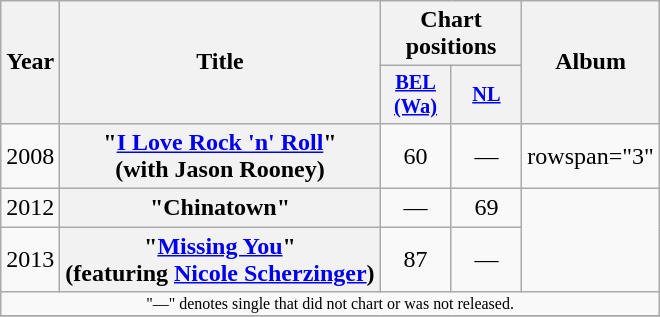<table class="wikitable plainrowheaders" style="text-align:center;">
<tr>
<th scope="col" rowspan="2">Year</th>
<th scope="col" rowspan="2">Title</th>
<th scope="col" colspan="2">Chart positions</th>
<th scope="col" rowspan="2">Album</th>
</tr>
<tr>
<th scope="col" style="width:3em;font-size:85%;"><a href='#'>BEL (Wa)</a><br></th>
<th scope="col" style="width:3em;font-size:85%;"><a href='#'>NL</a><br></th>
</tr>
<tr>
<td>2008</td>
<th scope="row">"<a href='#'>I Love Rock 'n' Roll</a>"<br><span>(with Jason Rooney)</span></th>
<td>60</td>
<td>—</td>
<td>rowspan="3" </td>
</tr>
<tr>
<td>2012</td>
<th scope="row">"Chinatown"</th>
<td>—</td>
<td>69</td>
</tr>
<tr>
<td>2013</td>
<th scope="row">"<a href='#'>Missing You</a>"<br><span>(featuring <a href='#'>Nicole Scherzinger</a>)</span></th>
<td>87</td>
<td>—</td>
</tr>
<tr>
<td colspan="20" style="font-size:8pt">"—" denotes single that did not chart or was not released.</td>
</tr>
<tr>
</tr>
</table>
